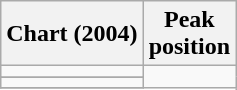<table class="wikitable sortable plainrowheaders">
<tr>
<th>Chart (2004)</th>
<th>Peak<br>position</th>
</tr>
<tr>
<td></td>
</tr>
<tr>
</tr>
<tr>
<td></td>
</tr>
<tr>
</tr>
</table>
